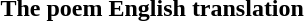<table>
<tr>
<th>The poem</th>
<th>English translation</th>
</tr>
<tr valign="top">
<td><br></td>
<td><br></td>
</tr>
</table>
